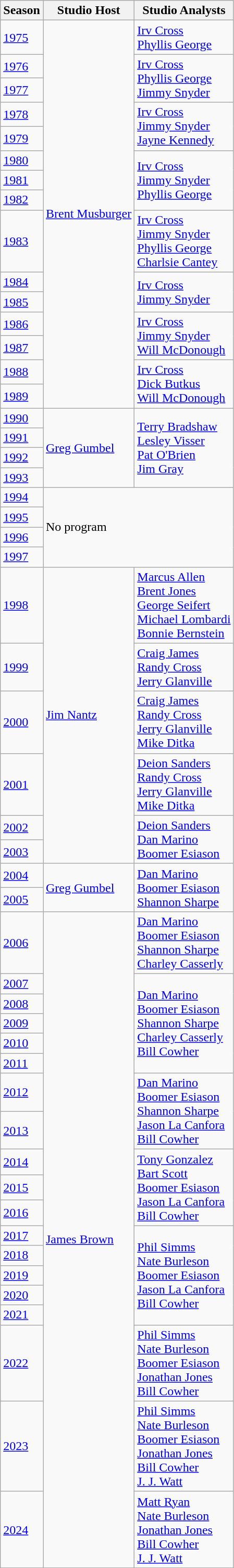<table class="wikitable">
<tr>
<th>Season</th>
<th>Studio Host</th>
<th>Studio Analysts</th>
</tr>
<tr>
<td><a href='#'>1975</a></td>
<td rowspan=15><a href='#'>Brent Musburger</a></td>
<td><a href='#'>Irv Cross</a> <br> <a href='#'>Phyllis George</a></td>
</tr>
<tr>
<td><a href='#'>1976</a></td>
<td rowspan=2><a href='#'>Irv Cross</a> <br> <a href='#'>Phyllis George</a> <br> <a href='#'>Jimmy Snyder</a></td>
</tr>
<tr>
<td><a href='#'>1977</a></td>
</tr>
<tr>
<td><a href='#'>1978</a></td>
<td rowspan=2><a href='#'>Irv Cross</a> <br> <a href='#'>Jimmy Snyder</a> <br> <a href='#'>Jayne Kennedy</a></td>
</tr>
<tr>
<td><a href='#'>1979</a></td>
</tr>
<tr>
<td><a href='#'>1980</a></td>
<td rowspan=3><a href='#'>Irv Cross</a> <br> <a href='#'>Jimmy Snyder</a> <br><a href='#'>Phyllis George</a></td>
</tr>
<tr>
<td><a href='#'>1981</a></td>
</tr>
<tr>
<td><a href='#'>1982</a></td>
</tr>
<tr>
<td><a href='#'>1983</a></td>
<td><a href='#'>Irv Cross</a> <br> <a href='#'>Jimmy Snyder</a> <br><a href='#'>Phyllis George</a> <br> <a href='#'>Charlsie Cantey</a></td>
</tr>
<tr>
<td><a href='#'>1984</a></td>
<td rowspan=2><a href='#'>Irv Cross</a> <br> <a href='#'>Jimmy Snyder</a></td>
</tr>
<tr>
<td><a href='#'>1985</a></td>
</tr>
<tr>
<td><a href='#'>1986</a></td>
<td rowspan=2><a href='#'>Irv Cross</a> <br> <a href='#'>Jimmy Snyder</a> <br> <a href='#'>Will McDonough</a></td>
</tr>
<tr>
<td><a href='#'>1987</a></td>
</tr>
<tr>
<td><a href='#'>1988</a></td>
<td rowspan=2><a href='#'>Irv Cross</a> <br> <a href='#'>Dick Butkus</a> <br> <a href='#'>Will McDonough</a></td>
</tr>
<tr>
<td><a href='#'>1989</a></td>
</tr>
<tr>
<td><a href='#'>1990</a></td>
<td rowspan=4><a href='#'>Greg Gumbel</a></td>
<td rowspan=4><a href='#'>Terry Bradshaw</a> <br> <a href='#'>Lesley Visser</a> <br> <a href='#'>Pat O'Brien</a> <br> <a href='#'>Jim Gray</a></td>
</tr>
<tr>
<td><a href='#'>1991</a></td>
</tr>
<tr>
<td><a href='#'>1992</a></td>
</tr>
<tr>
<td><a href='#'>1993</a></td>
</tr>
<tr>
<td><a href='#'>1994</a></td>
<td rowspan=4 colspan=6>No program</td>
</tr>
<tr>
<td><a href='#'>1995</a></td>
</tr>
<tr>
<td><a href='#'>1996</a></td>
</tr>
<tr>
<td><a href='#'>1997</a></td>
</tr>
<tr>
<td><a href='#'>1998</a></td>
<td rowspan=6><a href='#'>Jim Nantz</a></td>
<td><a href='#'>Marcus Allen</a> <br> <a href='#'>Brent Jones</a> <br> <a href='#'>George Seifert</a> <br> <a href='#'>Michael Lombardi</a> <br> <a href='#'>Bonnie Bernstein</a></td>
</tr>
<tr>
<td><a href='#'>1999</a></td>
<td><a href='#'>Craig James</a> <br> <a href='#'>Randy Cross</a> <br>  <a href='#'>Jerry Glanville</a></td>
</tr>
<tr>
<td><a href='#'>2000</a></td>
<td><a href='#'>Craig James</a> <br> <a href='#'>Randy Cross</a> <br> <a href='#'>Jerry Glanville</a> <br> <a href='#'>Mike Ditka</a></td>
</tr>
<tr>
<td><a href='#'>2001</a></td>
<td><a href='#'>Deion Sanders</a> <br> <a href='#'>Randy Cross</a> <br> <a href='#'>Jerry Glanville</a> <br> <a href='#'>Mike Ditka</a></td>
</tr>
<tr>
<td><a href='#'>2002</a></td>
<td rowspan=2><a href='#'>Deion Sanders</a> <br> <a href='#'>Dan Marino</a> <br> <a href='#'>Boomer Esiason</a></td>
</tr>
<tr>
<td><a href='#'>2003</a></td>
</tr>
<tr>
<td><a href='#'>2004</a></td>
<td rowspan=2><a href='#'>Greg Gumbel</a></td>
<td rowspan=2><a href='#'>Dan Marino</a> <br> <a href='#'>Boomer Esiason</a> <br> <a href='#'>Shannon Sharpe</a></td>
</tr>
<tr>
<td><a href='#'>2005</a></td>
</tr>
<tr>
<td><a href='#'>2006</a></td>
<td rowspan="19"><a href='#'>James Brown</a></td>
<td><a href='#'>Dan Marino</a> <br> <a href='#'>Boomer Esiason</a> <br> <a href='#'>Shannon Sharpe</a> <br> <a href='#'>Charley Casserly</a></td>
</tr>
<tr>
<td><a href='#'>2007</a></td>
<td rowspan=5><a href='#'>Dan Marino</a> <br> <a href='#'>Boomer Esiason</a> <br> <a href='#'>Shannon Sharpe</a> <br> <a href='#'>Charley Casserly</a> <br> <a href='#'>Bill Cowher</a></td>
</tr>
<tr>
<td><a href='#'>2008</a></td>
</tr>
<tr>
<td><a href='#'>2009</a></td>
</tr>
<tr>
<td><a href='#'>2010</a></td>
</tr>
<tr>
<td><a href='#'>2011</a></td>
</tr>
<tr>
<td><a href='#'>2012</a></td>
<td rowspan=2><a href='#'>Dan Marino</a> <br> <a href='#'>Boomer Esiason</a> <br> <a href='#'>Shannon Sharpe</a> <br> <a href='#'>Jason La Canfora</a> <br> <a href='#'>Bill Cowher</a></td>
</tr>
<tr>
<td><a href='#'>2013</a></td>
</tr>
<tr>
<td><a href='#'>2014</a></td>
<td rowspan=3><a href='#'>Tony Gonzalez</a>  <br> <a href='#'>Bart Scott</a> <br> <a href='#'>Boomer Esiason</a> <br> <a href='#'>Jason La Canfora</a> <br> <a href='#'>Bill Cowher</a></td>
</tr>
<tr>
<td><a href='#'>2015</a></td>
</tr>
<tr>
<td><a href='#'>2016</a></td>
</tr>
<tr>
<td><a href='#'>2017</a></td>
<td rowspan=5><a href='#'>Phil Simms</a> <br> <a href='#'>Nate Burleson</a> <br> <a href='#'>Boomer Esiason</a> <br> <a href='#'>Jason La Canfora</a> <br> <a href='#'>Bill Cowher</a></td>
</tr>
<tr>
<td><a href='#'>2018</a></td>
</tr>
<tr>
<td><a href='#'>2019</a></td>
</tr>
<tr>
<td><a href='#'>2020</a></td>
</tr>
<tr>
<td><a href='#'>2021</a></td>
</tr>
<tr>
<td><a href='#'>2022</a></td>
<td><a href='#'>Phil Simms</a> <br> <a href='#'>Nate Burleson</a> <br> <a href='#'>Boomer Esiason</a> <br> <a href='#'>Jonathan Jones</a> <br> <a href='#'>Bill Cowher</a></td>
</tr>
<tr>
<td><a href='#'>2023</a></td>
<td><a href='#'>Phil Simms</a> <br> <a href='#'>Nate Burleson</a> <br> <a href='#'>Boomer Esiason</a> <br> <a href='#'>Jonathan Jones</a> <br> <a href='#'>Bill Cowher</a> <br> <a href='#'>J. J. Watt</a></td>
</tr>
<tr>
<td><a href='#'>2024</a></td>
<td><a href='#'>Matt Ryan</a><br> <a href='#'>Nate Burleson</a> <br> <a href='#'>Jonathan Jones</a> <br> <a href='#'>Bill Cowher</a> <br> <a href='#'>J. J. Watt</a></td>
</tr>
</table>
